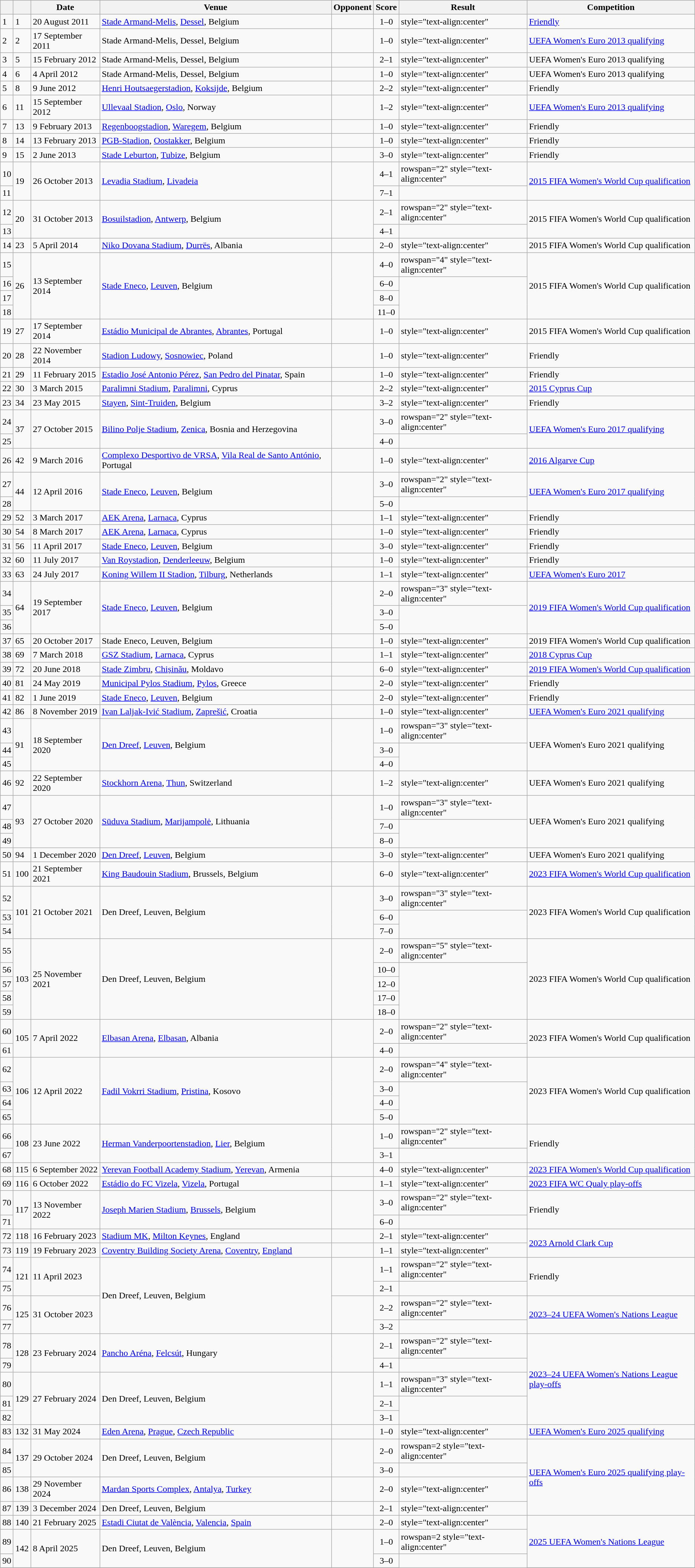<table class="wikitable sortable">
<tr>
<th class=unsortable></th>
<th class=unsortable></th>
<th class=unsortable>Date</th>
<th>Venue</th>
<th>Opponent</th>
<th class=unsortable>Score</th>
<th class=unsortable>Result</th>
<th>Competition</th>
</tr>
<tr>
<td>1</td>
<td>1</td>
<td>20 August 2011</td>
<td><a href='#'>Stade Armand-Melis</a>, <a href='#'>Dessel</a>, Belgium</td>
<td></td>
<td align="center">1–0</td>
<td>style="text-align:center" </td>
<td><a href='#'>Friendly</a></td>
</tr>
<tr>
<td>2</td>
<td>2</td>
<td>17 September 2011</td>
<td>Stade Armand-Melis, Dessel, Belgium</td>
<td></td>
<td align="center">1–0</td>
<td>style="text-align:center" </td>
<td><a href='#'>UEFA Women's Euro 2013 qualifying</a></td>
</tr>
<tr>
<td>3</td>
<td>5</td>
<td>15 February 2012</td>
<td>Stade Armand-Melis, Dessel, Belgium</td>
<td></td>
<td align="center">2–1</td>
<td>style="text-align:center" </td>
<td>UEFA Women's Euro 2013 qualifying</td>
</tr>
<tr>
<td>4</td>
<td>6</td>
<td>4 April 2012</td>
<td>Stade Armand-Melis, Dessel, Belgium</td>
<td></td>
<td align="center">1–0</td>
<td>style="text-align:center" </td>
<td>UEFA Women's Euro 2013 qualifying</td>
</tr>
<tr>
<td>5</td>
<td>8</td>
<td>9 June 2012</td>
<td><a href='#'>Henri Houtsaegerstadion</a>, <a href='#'>Koksijde</a>, Belgium</td>
<td></td>
<td align="center">2–2</td>
<td>style="text-align:center" </td>
<td>Friendly</td>
</tr>
<tr>
<td>6</td>
<td>11</td>
<td>15 September 2012</td>
<td><a href='#'>Ullevaal Stadion</a>, <a href='#'>Oslo</a>, Norway</td>
<td></td>
<td align="center">1–2</td>
<td>style="text-align:center" </td>
<td><a href='#'>UEFA Women's Euro 2013 qualifying</a></td>
</tr>
<tr>
<td>7</td>
<td>13</td>
<td>9 February 2013</td>
<td><a href='#'>Regenboogstadion</a>, <a href='#'>Waregem</a>, Belgium</td>
<td></td>
<td align="center">1–0</td>
<td>style="text-align:center" </td>
<td>Friendly</td>
</tr>
<tr>
<td>8</td>
<td>14</td>
<td>13 February 2013</td>
<td><a href='#'>PGB-Stadion</a>, <a href='#'>Oostakker</a>, Belgium</td>
<td></td>
<td align="center">1–0</td>
<td>style="text-align:center" </td>
<td>Friendly</td>
</tr>
<tr>
<td>9</td>
<td>15</td>
<td>2 June 2013</td>
<td><a href='#'>Stade Leburton</a>, <a href='#'>Tubize</a>, Belgium</td>
<td></td>
<td align="center">3–0</td>
<td>style="text-align:center" </td>
<td>Friendly</td>
</tr>
<tr>
<td>10</td>
<td rowspan="2">19</td>
<td rowspan="2">26 October 2013</td>
<td rowspan="2"><a href='#'>Levadia Stadium</a>, <a href='#'>Livadeia</a></td>
<td rowspan="2"></td>
<td align="center">4–1</td>
<td>rowspan="2" style="text-align:center" </td>
<td rowspan="2"><a href='#'>2015 FIFA Women's World Cup qualification</a></td>
</tr>
<tr>
<td>11</td>
<td align="center">7–1</td>
</tr>
<tr>
<td>12</td>
<td rowspan="2">20</td>
<td rowspan="2">31 October 2013</td>
<td rowspan="2"><a href='#'>Bosuilstadion</a>, <a href='#'>Antwerp</a>, Belgium</td>
<td rowspan="2"></td>
<td align="center">2–1</td>
<td>rowspan="2" style="text-align:center" </td>
<td rowspan="2">2015 FIFA Women's World Cup qualification</td>
</tr>
<tr>
<td>13</td>
<td align="center">4–1</td>
</tr>
<tr>
<td>14</td>
<td>23</td>
<td>5 April 2014</td>
<td><a href='#'>Niko Dovana Stadium</a>, <a href='#'>Durrës</a>, Albania</td>
<td></td>
<td align="center">2–0</td>
<td>style="text-align:center" </td>
<td>2015 FIFA Women's World Cup qualification</td>
</tr>
<tr>
<td>15</td>
<td rowspan="4">26</td>
<td rowspan="4">13 September 2014</td>
<td rowspan="4"><a href='#'>Stade Eneco</a>, <a href='#'>Leuven</a>, Belgium</td>
<td rowspan="4"></td>
<td align="center">4–0</td>
<td>rowspan="4" style="text-align:center" </td>
<td rowspan="4">2015 FIFA Women's World Cup qualification</td>
</tr>
<tr>
<td>16</td>
<td align="center">6–0</td>
</tr>
<tr>
<td>17</td>
<td align="center">8–0</td>
</tr>
<tr>
<td>18</td>
<td align="center">11–0</td>
</tr>
<tr>
<td>19</td>
<td>27</td>
<td>17 September 2014</td>
<td><a href='#'>Estádio Municipal de Abrantes</a>, <a href='#'>Abrantes</a>, Portugal</td>
<td></td>
<td align="center">1–0</td>
<td>style="text-align:center" </td>
<td>2015 FIFA Women's World Cup qualification</td>
</tr>
<tr>
<td>20</td>
<td>28</td>
<td>22 November 2014</td>
<td><a href='#'>Stadion Ludowy</a>, <a href='#'>Sosnowiec</a>, Poland</td>
<td></td>
<td align="center">1–0</td>
<td>style="text-align:center" </td>
<td>Friendly</td>
</tr>
<tr>
<td>21</td>
<td>29</td>
<td>11 February 2015</td>
<td><a href='#'>Estadio José Antonio Pérez</a>, <a href='#'>San Pedro del Pinatar</a>, Spain</td>
<td></td>
<td align="center">1–0</td>
<td>style="text-align:center" </td>
<td>Friendly</td>
</tr>
<tr>
<td>22</td>
<td>30</td>
<td>3 March 2015</td>
<td><a href='#'>Paralimni Stadium</a>, <a href='#'>Paralimni</a>, Cyprus</td>
<td></td>
<td align="center">2–2</td>
<td>style="text-align:center" </td>
<td><a href='#'>2015 Cyprus Cup</a></td>
</tr>
<tr>
<td>23</td>
<td>34</td>
<td>23 May 2015</td>
<td><a href='#'>Stayen</a>, <a href='#'>Sint-Truiden</a>, Belgium</td>
<td></td>
<td align="center">3–2</td>
<td>style="text-align:center" </td>
<td>Friendly</td>
</tr>
<tr>
<td>24</td>
<td rowspan="2">37</td>
<td rowspan="2">27 October 2015</td>
<td rowspan="2"><a href='#'>Bilino Polje Stadium</a>, <a href='#'>Zenica</a>, Bosnia and Herzegovina</td>
<td rowspan="2"></td>
<td align="center">3–0</td>
<td>rowspan="2" style="text-align:center" </td>
<td rowspan="2"><a href='#'>UEFA Women's Euro 2017 qualifying</a></td>
</tr>
<tr>
<td>25</td>
<td align="center">4–0</td>
</tr>
<tr>
<td>26</td>
<td>42</td>
<td>9 March 2016</td>
<td><a href='#'>Complexo Desportivo de VRSA</a>, <a href='#'>Vila Real de Santo António</a>, Portugal</td>
<td></td>
<td align="center">1–0</td>
<td>style="text-align:center" </td>
<td><a href='#'>2016 Algarve Cup</a></td>
</tr>
<tr>
<td>27</td>
<td rowspan="2">44</td>
<td rowspan="2">12 April 2016</td>
<td rowspan="2"><a href='#'>Stade Eneco</a>, <a href='#'>Leuven</a>, Belgium</td>
<td rowspan="2"></td>
<td align="center">3–0</td>
<td>rowspan="2" style="text-align:center" </td>
<td rowspan="2"><a href='#'>UEFA Women's Euro 2017 qualifying</a></td>
</tr>
<tr>
<td>28</td>
<td align="center">5–0</td>
</tr>
<tr>
<td>29</td>
<td>52</td>
<td>3 March 2017</td>
<td><a href='#'>AEK Arena</a>, <a href='#'>Larnaca</a>, Cyprus</td>
<td></td>
<td align="center">1–1</td>
<td>style="text-align:center" </td>
<td>Friendly</td>
</tr>
<tr>
<td>30</td>
<td>54</td>
<td>8 March 2017</td>
<td><a href='#'>AEK Arena</a>, <a href='#'>Larnaca</a>, Cyprus</td>
<td></td>
<td align="center">1–0</td>
<td>style="text-align:center" </td>
<td>Friendly</td>
</tr>
<tr>
<td>31</td>
<td>56</td>
<td>11 April 2017</td>
<td><a href='#'>Stade Eneco</a>, <a href='#'>Leuven</a>, Belgium</td>
<td></td>
<td align="center">3–0</td>
<td>style="text-align:center" </td>
<td>Friendly</td>
</tr>
<tr>
<td>32</td>
<td>60</td>
<td>11 July 2017</td>
<td><a href='#'>Van Roystadion</a>, <a href='#'>Denderleeuw</a>, Belgium</td>
<td></td>
<td align="center">1–0</td>
<td>style="text-align:center" </td>
<td>Friendly</td>
</tr>
<tr>
<td>33</td>
<td>63</td>
<td>24 July 2017</td>
<td><a href='#'>Koning Willem II Stadion</a>, <a href='#'>Tilburg</a>, Netherlands</td>
<td></td>
<td align="center">1–1</td>
<td>style="text-align:center" </td>
<td><a href='#'>UEFA Women's Euro 2017</a></td>
</tr>
<tr>
<td>34</td>
<td rowspan="3">64</td>
<td rowspan="3">19 September 2017</td>
<td rowspan="3"><a href='#'>Stade Eneco</a>, <a href='#'>Leuven</a>, Belgium</td>
<td rowspan="3"></td>
<td align="center">2–0</td>
<td>rowspan="3" style="text-align:center" </td>
<td rowspan="3"><a href='#'>2019 FIFA Women's World Cup qualification</a></td>
</tr>
<tr>
<td>35</td>
<td align="center">3–0</td>
</tr>
<tr>
<td>36</td>
<td align="center">5–0</td>
</tr>
<tr>
<td>37</td>
<td>65</td>
<td>20 October 2017</td>
<td>Stade Eneco, Leuven, Belgium</td>
<td></td>
<td align="center">1–0</td>
<td>style="text-align:center" </td>
<td>2019 FIFA Women's World Cup qualification</td>
</tr>
<tr>
<td>38</td>
<td>69</td>
<td>7 March 2018</td>
<td><a href='#'>GSZ Stadium</a>, <a href='#'>Larnaca</a>, Cyprus</td>
<td></td>
<td align="center">1–1</td>
<td>style="text-align:center" </td>
<td><a href='#'>2018 Cyprus Cup</a></td>
</tr>
<tr>
<td>39</td>
<td>72</td>
<td>20 June 2018</td>
<td><a href='#'>Stade Zimbru</a>, <a href='#'>Chișinău</a>, Moldavo</td>
<td></td>
<td align="center">6–0</td>
<td>style="text-align:center" </td>
<td><a href='#'>2019 FIFA Women's World Cup qualification</a></td>
</tr>
<tr>
<td>40</td>
<td>81</td>
<td>24 May 2019</td>
<td><a href='#'>Municipal Pylos Stadium</a>, <a href='#'>Pylos</a>, Greece</td>
<td></td>
<td align="center">2–0</td>
<td>style="text-align:center" </td>
<td>Friendly</td>
</tr>
<tr>
<td>41</td>
<td>82</td>
<td>1 June 2019</td>
<td><a href='#'>Stade Eneco</a>, <a href='#'>Leuven</a>, Belgium</td>
<td></td>
<td align="center">2–0</td>
<td>style="text-align:center" </td>
<td>Friendly</td>
</tr>
<tr>
<td>42</td>
<td>86</td>
<td>8 November 2019</td>
<td><a href='#'>Ivan Laljak-Ivić Stadium</a>, <a href='#'>Zaprešić</a>, Croatia</td>
<td></td>
<td align="center">1–0</td>
<td>style="text-align:center" </td>
<td><a href='#'>UEFA Women's Euro 2021 qualifying</a></td>
</tr>
<tr>
<td>43</td>
<td rowspan="3">91</td>
<td rowspan="3">18 September 2020</td>
<td rowspan="3"><a href='#'>Den Dreef</a>, <a href='#'>Leuven</a>, Belgium</td>
<td rowspan="3"></td>
<td align="center">1–0</td>
<td>rowspan="3" style="text-align:center" </td>
<td rowspan="3">UEFA Women's Euro 2021 qualifying</td>
</tr>
<tr>
<td>44</td>
<td align="center">3–0</td>
</tr>
<tr>
<td>45</td>
<td align="center">4–0</td>
</tr>
<tr>
<td>46</td>
<td>92</td>
<td>22 September 2020</td>
<td><a href='#'>Stockhorn Arena</a>, <a href='#'>Thun</a>, Switzerland</td>
<td></td>
<td align="center">1–2</td>
<td>style="text-align:center" </td>
<td>UEFA Women's Euro 2021 qualifying</td>
</tr>
<tr>
<td>47</td>
<td rowspan="3">93</td>
<td rowspan="3">27 October 2020</td>
<td rowspan="3"><a href='#'>Sūduva Stadium</a>, <a href='#'>Marijampolė</a>, Lithuania</td>
<td rowspan="3"></td>
<td align="center">1–0</td>
<td>rowspan="3" style="text-align:center" </td>
<td rowspan="3">UEFA Women's Euro 2021 qualifying</td>
</tr>
<tr>
<td>48</td>
<td align="center">7–0</td>
</tr>
<tr>
<td>49</td>
<td align="center">8–0</td>
</tr>
<tr>
<td>50</td>
<td>94</td>
<td>1 December 2020</td>
<td><a href='#'>Den Dreef</a>, <a href='#'>Leuven</a>, Belgium</td>
<td></td>
<td align="center">3–0</td>
<td>style="text-align:center" </td>
<td>UEFA Women's Euro 2021 qualifying</td>
</tr>
<tr>
<td>51</td>
<td>100</td>
<td>21 September 2021</td>
<td><a href='#'>King Baudouin Stadium</a>, Brussels, Belgium</td>
<td></td>
<td align="center">6–0</td>
<td>style="text-align:center" </td>
<td><a href='#'>2023 FIFA Women's World Cup qualification</a></td>
</tr>
<tr>
<td>52</td>
<td rowspan="3">101</td>
<td rowspan="3">21 October 2021</td>
<td rowspan="3">Den Dreef, Leuven, Belgium</td>
<td rowspan="3"></td>
<td align="center">3–0</td>
<td>rowspan="3" style="text-align:center" </td>
<td rowspan="3">2023 FIFA Women's World Cup qualification</td>
</tr>
<tr>
<td>53</td>
<td align="center">6–0</td>
</tr>
<tr>
<td>54</td>
<td align="center">7–0</td>
</tr>
<tr>
<td>55</td>
<td rowspan="5">103</td>
<td rowspan="5">25 November 2021</td>
<td rowspan="5">Den Dreef, Leuven, Belgium</td>
<td rowspan="5"></td>
<td align="center">2–0</td>
<td>rowspan="5" style="text-align:center" </td>
<td rowspan="5">2023 FIFA Women's World Cup qualification</td>
</tr>
<tr>
<td>56</td>
<td align="center">10–0</td>
</tr>
<tr>
<td>57</td>
<td align="center">12–0</td>
</tr>
<tr>
<td>58</td>
<td align="center">17–0</td>
</tr>
<tr>
<td>59</td>
<td align="center">18–0</td>
</tr>
<tr>
<td>60</td>
<td rowspan="2">105</td>
<td rowspan="2">7 April 2022</td>
<td rowspan="2"><a href='#'>Elbasan Arena</a>, <a href='#'>Elbasan</a>, Albania</td>
<td rowspan="2"></td>
<td align="center">2–0</td>
<td>rowspan="2" style="text-align:center" </td>
<td rowspan="2">2023 FIFA Women's World Cup qualification</td>
</tr>
<tr>
<td>61</td>
<td align="center">4–0</td>
</tr>
<tr>
<td>62</td>
<td rowspan="4">106</td>
<td rowspan="4">12 April 2022</td>
<td rowspan="4"><a href='#'>Fadil Vokrri Stadium</a>, <a href='#'>Pristina</a>, Kosovo</td>
<td rowspan="4"></td>
<td align="center">2–0</td>
<td>rowspan="4" style="text-align:center" </td>
<td rowspan="4">2023 FIFA Women's World Cup qualification</td>
</tr>
<tr>
<td>63</td>
<td align="center">3–0</td>
</tr>
<tr>
<td>64</td>
<td align="center">4–0</td>
</tr>
<tr>
<td>65</td>
<td align="center">5–0</td>
</tr>
<tr>
<td>66</td>
<td rowspan="2">108</td>
<td rowspan="2">23 June 2022</td>
<td rowspan="2"><a href='#'>Herman Vanderpoortenstadion</a>, <a href='#'>Lier</a>, Belgium</td>
<td rowspan="2"></td>
<td align="center">1–0</td>
<td>rowspan="2" style="text-align:center" </td>
<td rowspan="2">Friendly</td>
</tr>
<tr>
<td>67</td>
<td align="center">3–1</td>
</tr>
<tr>
<td>68</td>
<td>115</td>
<td>6 September 2022</td>
<td><a href='#'>Yerevan Football Academy Stadium</a>, <a href='#'>Yerevan</a>, Armenia</td>
<td></td>
<td align="center">4–0</td>
<td>style="text-align:center" </td>
<td><a href='#'>2023 FIFA Women's World Cup qualification</a></td>
</tr>
<tr>
<td>69</td>
<td>116</td>
<td>6 October 2022</td>
<td><a href='#'>Estádio do FC Vizela</a>, <a href='#'>Vizela</a>, Portugal</td>
<td></td>
<td align="center">1–1</td>
<td>style="text-align:center" </td>
<td><a href='#'>2023 FIFA WC Qualy play-offs</a></td>
</tr>
<tr>
<td>70</td>
<td rowspan=2>117</td>
<td rowspan=2>13 November 2022</td>
<td rowspan=2><a href='#'>Joseph Marien Stadium</a>, <a href='#'>Brussels</a>, Belgium</td>
<td rowspan=2></td>
<td align="center">3–0</td>
<td>rowspan="2" style="text-align:center" </td>
<td rowspan=2>Friendly</td>
</tr>
<tr>
<td>71</td>
<td align="center">6–0</td>
</tr>
<tr>
<td>72</td>
<td>118</td>
<td>16 February 2023</td>
<td><a href='#'>Stadium MK</a>, <a href='#'>Milton Keynes</a>, England</td>
<td></td>
<td align="center">2–1</td>
<td>style="text-align:center" </td>
<td rowspan=2><a href='#'>2023 Arnold Clark Cup</a></td>
</tr>
<tr>
<td>73</td>
<td>119</td>
<td>19 February 2023</td>
<td><a href='#'>Coventry Building Society Arena</a>, <a href='#'>Coventry</a>, <a href='#'>England</a></td>
<td></td>
<td align="center">1–1</td>
<td>style="text-align:center" </td>
</tr>
<tr>
<td>74</td>
<td rowspan=2>121</td>
<td rowspan=2>11 April 2023</td>
<td rowspan=4>Den Dreef, Leuven, Belgium</td>
<td rowspan=2></td>
<td align=center>1–1</td>
<td>rowspan="2" style="text-align:center" </td>
<td rowspan=2>Friendly</td>
</tr>
<tr>
<td>75</td>
<td align=center>2–1</td>
</tr>
<tr>
<td>76</td>
<td rowspan=2>125</td>
<td rowspan=2>31 October 2023</td>
<td rowspan=2></td>
<td align=center>2–2</td>
<td>rowspan="2" style="text-align:center" </td>
<td rowspan=2><a href='#'>2023–24 UEFA Women's Nations League</a></td>
</tr>
<tr>
<td>77</td>
<td align=center>3–2</td>
</tr>
<tr>
<td>78</td>
<td rowspan=2>128</td>
<td rowspan=2>23 February 2024</td>
<td rowspan=2><a href='#'>Pancho Aréna</a>, <a href='#'>Felcsút</a>, Hungary</td>
<td rowspan=2></td>
<td align=center>2–1</td>
<td>rowspan="2" style="text-align:center" </td>
<td rowspan=5><a href='#'>2023–24 UEFA Women's Nations League play-offs</a></td>
</tr>
<tr>
<td>79</td>
<td align=center>4–1</td>
</tr>
<tr>
<td>80</td>
<td rowspan=3>129</td>
<td rowspan=3>27 February 2024</td>
<td rowspan=3>Den Dreef, Leuven, Belgium</td>
<td rowspan=3></td>
<td align=center>1–1</td>
<td>rowspan="3" style="text-align:center" </td>
</tr>
<tr>
<td>81</td>
<td align=center>2–1</td>
</tr>
<tr>
<td>82</td>
<td align=center>3–1</td>
</tr>
<tr>
<td>83</td>
<td>132</td>
<td>31 May 2024</td>
<td><a href='#'>Eden Arena</a>, <a href='#'>Prague</a>, <a href='#'>Czech Republic</a></td>
<td></td>
<td align=center>1–0</td>
<td>style="text-align:center" </td>
<td><a href='#'>UEFA Women's Euro 2025 qualifying</a></td>
</tr>
<tr>
<td>84</td>
<td rowspan=2>137</td>
<td rowspan=2>29 October 2024</td>
<td rowspan=2>Den Dreef, Leuven, Belgium</td>
<td rowspan=2></td>
<td align=center>2–0</td>
<td>rowspan=2 style="text-align:center" </td>
<td rowspan=4><a href='#'>UEFA Women's Euro 2025 qualifying play-offs</a></td>
</tr>
<tr>
<td>85</td>
<td align=center>3–0</td>
</tr>
<tr>
<td>86</td>
<td>138</td>
<td>29 November 2024</td>
<td><a href='#'>Mardan Sports Complex</a>, <a href='#'>Antalya</a>, <a href='#'>Turkey</a></td>
<td></td>
<td align=center>2–0</td>
<td>style="text-align:center" </td>
</tr>
<tr>
<td>87</td>
<td>139</td>
<td>3 December 2024</td>
<td>Den Dreef, Leuven, Belgium</td>
<td></td>
<td align=center>2–1</td>
<td>style="text-align:center" </td>
</tr>
<tr>
<td>88</td>
<td>140</td>
<td>21 February 2025</td>
<td><a href='#'>Estadi Ciutat de València</a>, <a href='#'>Valencia</a>, <a href='#'>Spain</a></td>
<td></td>
<td align=center>2–0</td>
<td>style="text-align:center" </td>
<td rowspan=3><a href='#'>2025 UEFA Women's Nations League</a></td>
</tr>
<tr>
<td>89</td>
<td rowspan=2>142</td>
<td rowspan=2>8 April 2025</td>
<td rowspan=2>Den Dreef, Leuven, Belgium</td>
<td rowspan=2></td>
<td align=center>1–0</td>
<td>rowspan=2 style="text-align:center" </td>
</tr>
<tr>
<td>90</td>
<td align=center>3–0</td>
</tr>
<tr>
</tr>
</table>
